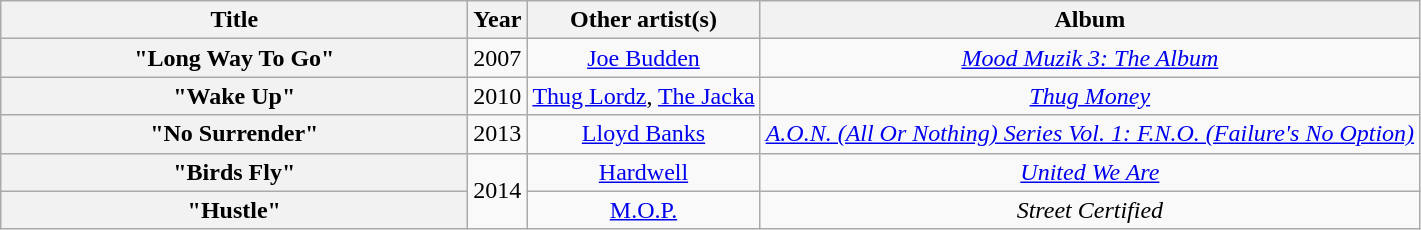<table class="wikitable plainrowheaders" style="text-align:center;" border="1">
<tr>
<th scope="col" style="width:19em;">Title</th>
<th scope="col">Year</th>
<th scope="col">Other artist(s)</th>
<th scope="col">Album</th>
</tr>
<tr>
<th scope="row">"Long Way To Go"</th>
<td rowspan="1">2007</td>
<td><a href='#'>Joe Budden</a></td>
<td><em><a href='#'>Mood Muzik 3: The Album</a></em></td>
</tr>
<tr>
<th scope="row">"Wake Up"</th>
<td rowspan="1">2010</td>
<td><a href='#'>Thug Lordz</a>, <a href='#'>The Jacka</a></td>
<td><em><a href='#'>Thug Money</a></em></td>
</tr>
<tr>
<th scope="row">"No Surrender"</th>
<td rowspan="1">2013</td>
<td><a href='#'>Lloyd Banks</a></td>
<td><em><a href='#'>A.O.N. (All Or Nothing) Series Vol. 1: F.N.O. (Failure's No Option)</a></em></td>
</tr>
<tr>
<th scope="row">"Birds Fly"</th>
<td rowspan="2">2014</td>
<td><a href='#'>Hardwell</a></td>
<td><em><a href='#'>United We Are</a></em></td>
</tr>
<tr>
<th scope="row">"Hustle"</th>
<td><a href='#'>M.O.P.</a></td>
<td><em>Street Certified</em></td>
</tr>
</table>
